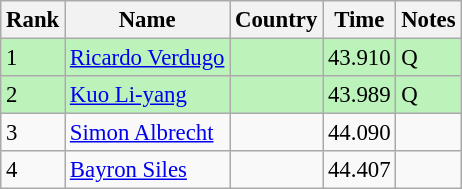<table class="wikitable" style="font-size:95%" style="text-align:center; width:35em;">
<tr>
<th>Rank</th>
<th>Name</th>
<th>Country</th>
<th>Time</th>
<th>Notes</th>
</tr>
<tr bgcolor=bbf3bb>
<td>1</td>
<td align=left><a href='#'>Ricardo Verdugo</a></td>
<td align=left></td>
<td>43.910</td>
<td>Q</td>
</tr>
<tr bgcolor=bbf3bb>
<td>2</td>
<td align=left><a href='#'>Kuo Li-yang</a></td>
<td align=left></td>
<td>43.989</td>
<td>Q</td>
</tr>
<tr>
<td>3</td>
<td align=left><a href='#'>Simon Albrecht</a></td>
<td align=left></td>
<td>44.090</td>
<td></td>
</tr>
<tr>
<td>4</td>
<td align=left><a href='#'>Bayron Siles</a></td>
<td align=left></td>
<td>44.407</td>
<td></td>
</tr>
</table>
